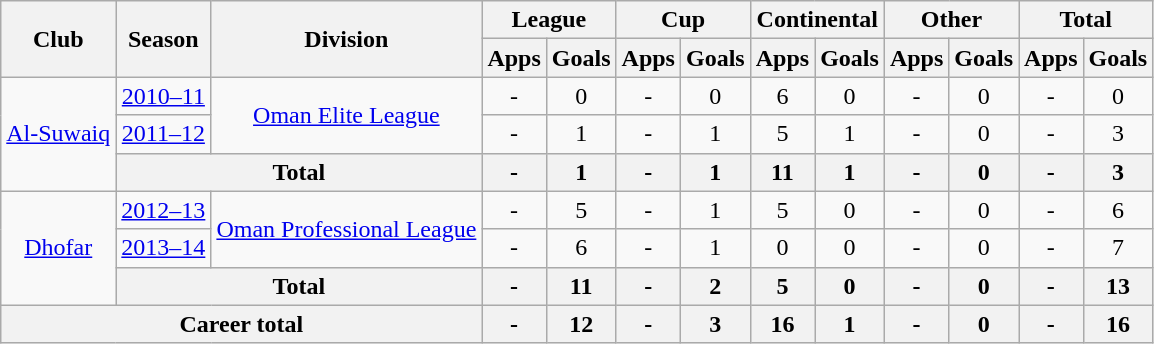<table class="wikitable" style="text-align: center;">
<tr>
<th rowspan="2">Club</th>
<th rowspan="2">Season</th>
<th rowspan="2">Division</th>
<th colspan="2">League</th>
<th colspan="2">Cup</th>
<th colspan="2">Continental</th>
<th colspan="2">Other</th>
<th colspan="2">Total</th>
</tr>
<tr>
<th>Apps</th>
<th>Goals</th>
<th>Apps</th>
<th>Goals</th>
<th>Apps</th>
<th>Goals</th>
<th>Apps</th>
<th>Goals</th>
<th>Apps</th>
<th>Goals</th>
</tr>
<tr>
<td rowspan="3"><a href='#'>Al-Suwaiq</a></td>
<td><a href='#'>2010–11</a></td>
<td rowspan="2"><a href='#'>Oman Elite League</a></td>
<td>-</td>
<td>0</td>
<td>-</td>
<td>0</td>
<td>6</td>
<td>0</td>
<td>-</td>
<td>0</td>
<td>-</td>
<td>0</td>
</tr>
<tr>
<td><a href='#'>2011–12</a></td>
<td>-</td>
<td>1</td>
<td>-</td>
<td>1</td>
<td>5</td>
<td>1</td>
<td>-</td>
<td>0</td>
<td>-</td>
<td>3</td>
</tr>
<tr>
<th colspan="2">Total</th>
<th>-</th>
<th>1</th>
<th>-</th>
<th>1</th>
<th>11</th>
<th>1</th>
<th>-</th>
<th>0</th>
<th>-</th>
<th>3</th>
</tr>
<tr>
<td rowspan="3"><a href='#'>Dhofar</a></td>
<td><a href='#'>2012–13</a></td>
<td rowspan="2"><a href='#'>Oman Professional League</a></td>
<td>-</td>
<td>5</td>
<td>-</td>
<td>1</td>
<td>5</td>
<td>0</td>
<td>-</td>
<td>0</td>
<td>-</td>
<td>6</td>
</tr>
<tr>
<td><a href='#'>2013–14</a></td>
<td>-</td>
<td>6</td>
<td>-</td>
<td>1</td>
<td>0</td>
<td>0</td>
<td>-</td>
<td>0</td>
<td>-</td>
<td>7</td>
</tr>
<tr>
<th colspan="2">Total</th>
<th>-</th>
<th>11</th>
<th>-</th>
<th>2</th>
<th>5</th>
<th>0</th>
<th>-</th>
<th>0</th>
<th>-</th>
<th>13</th>
</tr>
<tr>
<th colspan="3">Career total</th>
<th>-</th>
<th>12</th>
<th>-</th>
<th>3</th>
<th>16</th>
<th>1</th>
<th>-</th>
<th>0</th>
<th>-</th>
<th>16</th>
</tr>
</table>
